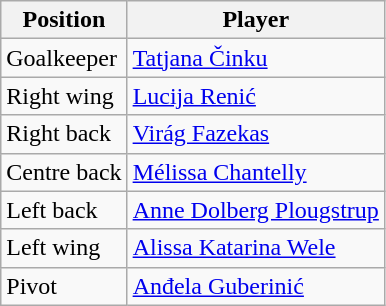<table class="wikitable">
<tr>
<th>Position</th>
<th>Player</th>
</tr>
<tr>
<td>Goalkeeper</td>
<td> <a href='#'>Tatjana Činku</a></td>
</tr>
<tr>
<td>Right wing</td>
<td> <a href='#'>Lucija Renić</a></td>
</tr>
<tr>
<td>Right back</td>
<td> <a href='#'>Virág Fazekas</a></td>
</tr>
<tr>
<td>Centre back</td>
<td> <a href='#'>Mélissa Chantelly</a></td>
</tr>
<tr>
<td>Left back</td>
<td> <a href='#'>Anne Dolberg Plougstrup</a></td>
</tr>
<tr>
<td>Left wing</td>
<td> <a href='#'>Alissa Katarina Wele</a></td>
</tr>
<tr>
<td>Pivot</td>
<td> <a href='#'>Anđela Guberinić</a></td>
</tr>
</table>
